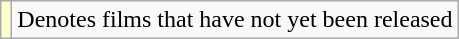<table class="wikitable">
<tr>
<td style="background:#ffc;"></td>
<td>Denotes films that have not yet been released</td>
</tr>
</table>
